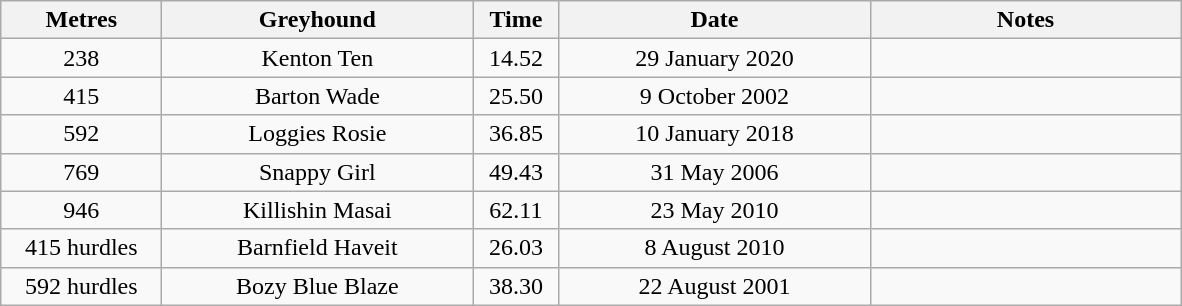<table class="wikitable" style="font-size: 100%">
<tr>
<th width=100>Metres</th>
<th width=200>Greyhound</th>
<th width=50>Time</th>
<th width=200>Date</th>
<th width=200>Notes</th>
</tr>
<tr align=center>
<td>238</td>
<td>Kenton Ten</td>
<td>14.52</td>
<td>29 January 2020</td>
<td></td>
</tr>
<tr align=center>
<td>415</td>
<td>Barton Wade</td>
<td>25.50</td>
<td>9 October 2002</td>
<td></td>
</tr>
<tr align=center>
<td>592</td>
<td>Loggies Rosie</td>
<td>36.85</td>
<td>10 January 2018</td>
<td></td>
</tr>
<tr align=center>
<td>769</td>
<td>Snappy Girl</td>
<td>49.43</td>
<td>31 May 2006</td>
<td></td>
</tr>
<tr align=center>
<td>946</td>
<td>Killishin Masai</td>
<td>62.11</td>
<td>23 May 2010</td>
<td></td>
</tr>
<tr align=center>
<td>415 hurdles</td>
<td>Barnfield Haveit</td>
<td>26.03</td>
<td>8 August 2010</td>
<td></td>
</tr>
<tr align=center>
<td>592 hurdles</td>
<td>Bozy Blue Blaze</td>
<td>38.30</td>
<td>22 August 2001</td>
<td></td>
</tr>
</table>
